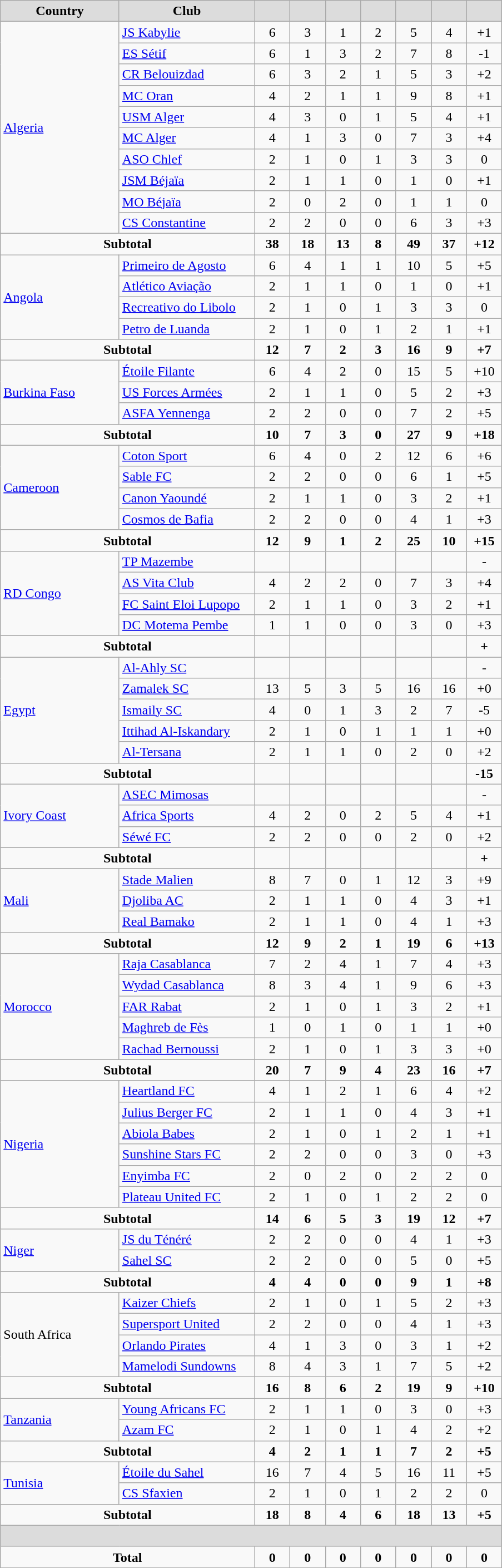<table class="wikitable" style="text-align: center;">
<tr>
<th width="135" style="background:#DCDCDC">Country</th>
<th width="155" style="background:#DCDCDC">Club</th>
<th width="35" style="background:#DCDCDC"></th>
<th width="35" style="background:#DCDCDC"></th>
<th width="35" style="background:#DCDCDC"></th>
<th width="35" style="background:#DCDCDC"></th>
<th width="35" style="background:#DCDCDC"></th>
<th width="35" style="background:#DCDCDC"></th>
<th width="35" style="background:#DCDCDC"></th>
</tr>
<tr>
<td rowspan=10 align=left> <a href='#'>Algeria</a></td>
<td align=left><a href='#'>JS Kabylie</a></td>
<td>6</td>
<td>3</td>
<td>1</td>
<td>2</td>
<td>5</td>
<td>4</td>
<td>+1</td>
</tr>
<tr>
<td align=left><a href='#'>ES Sétif</a></td>
<td>6</td>
<td>1</td>
<td>3</td>
<td>2</td>
<td>7</td>
<td>8</td>
<td>-1</td>
</tr>
<tr>
<td align=left><a href='#'>CR Belouizdad</a></td>
<td>6</td>
<td>3</td>
<td>2</td>
<td>1</td>
<td>5</td>
<td>3</td>
<td>+2</td>
</tr>
<tr>
<td align=left><a href='#'>MC Oran</a></td>
<td>4</td>
<td>2</td>
<td>1</td>
<td>1</td>
<td>9</td>
<td>8</td>
<td>+1</td>
</tr>
<tr>
<td align=left><a href='#'>USM Alger</a></td>
<td>4</td>
<td>3</td>
<td>0</td>
<td>1</td>
<td>5</td>
<td>4</td>
<td>+1</td>
</tr>
<tr>
<td align=left><a href='#'>MC Alger</a></td>
<td>4</td>
<td>1</td>
<td>3</td>
<td>0</td>
<td>7</td>
<td>3</td>
<td>+4</td>
</tr>
<tr>
<td align=left><a href='#'>ASO Chlef</a></td>
<td>2</td>
<td>1</td>
<td>0</td>
<td>1</td>
<td>3</td>
<td>3</td>
<td>0</td>
</tr>
<tr>
<td align=left><a href='#'>JSM Béjaïa</a></td>
<td>2</td>
<td>1</td>
<td>1</td>
<td>0</td>
<td>1</td>
<td>0</td>
<td>+1</td>
</tr>
<tr>
<td align=left><a href='#'>MO Béjaïa</a></td>
<td>2</td>
<td>0</td>
<td>2</td>
<td>0</td>
<td>1</td>
<td>1</td>
<td>0</td>
</tr>
<tr>
<td align=left><a href='#'>CS Constantine</a></td>
<td>2</td>
<td>2</td>
<td>0</td>
<td>0</td>
<td>6</td>
<td>3</td>
<td>+3</td>
</tr>
<tr>
<td colspan=2 align-"center"><strong>Subtotal</strong></td>
<td><strong>38</strong></td>
<td><strong>18</strong></td>
<td><strong>13</strong></td>
<td><strong>8</strong></td>
<td><strong>49</strong></td>
<td><strong>37</strong></td>
<td><strong>+12</strong></td>
</tr>
<tr>
<td rowspan=4 align=left> <a href='#'>Angola</a></td>
<td align=left><a href='#'>Primeiro de Agosto</a></td>
<td>6</td>
<td>4</td>
<td>1</td>
<td>1</td>
<td>10</td>
<td>5</td>
<td>+5</td>
</tr>
<tr>
<td align=left><a href='#'>Atlético Aviação</a></td>
<td>2</td>
<td>1</td>
<td>1</td>
<td>0</td>
<td>1</td>
<td>0</td>
<td>+1</td>
</tr>
<tr>
<td align=left><a href='#'>Recreativo do Libolo</a></td>
<td>2</td>
<td>1</td>
<td>0</td>
<td>1</td>
<td>3</td>
<td>3</td>
<td>0</td>
</tr>
<tr>
<td align=left><a href='#'>Petro de Luanda</a></td>
<td>2</td>
<td>1</td>
<td>0</td>
<td>1</td>
<td>2</td>
<td>1</td>
<td>+1</td>
</tr>
<tr>
<td colspan=2 align-"center"><strong>Subtotal</strong></td>
<td><strong>12</strong></td>
<td><strong>7</strong></td>
<td><strong>2</strong></td>
<td><strong>3</strong></td>
<td><strong>16</strong></td>
<td><strong>9</strong></td>
<td><strong>+7</strong></td>
</tr>
<tr>
<td rowspan=3 align=left> <a href='#'>Burkina Faso</a></td>
<td align=left><a href='#'>Étoile Filante</a></td>
<td>6</td>
<td>4</td>
<td>2</td>
<td>0</td>
<td>15</td>
<td>5</td>
<td>+10</td>
</tr>
<tr>
<td align=left><a href='#'>US Forces Armées</a></td>
<td>2</td>
<td>1</td>
<td>1</td>
<td>0</td>
<td>5</td>
<td>2</td>
<td>+3</td>
</tr>
<tr>
<td align=left><a href='#'>ASFA Yennenga</a></td>
<td>2</td>
<td>2</td>
<td>0</td>
<td>0</td>
<td>7</td>
<td>2</td>
<td>+5</td>
</tr>
<tr>
<td colspan=2 align-"center"><strong>Subtotal</strong></td>
<td><strong>10</strong></td>
<td><strong>7</strong></td>
<td><strong>3</strong></td>
<td><strong>0</strong></td>
<td><strong>27</strong></td>
<td><strong>9</strong></td>
<td><strong>+18</strong></td>
</tr>
<tr>
<td rowspan=4 align=left> <a href='#'>Cameroon</a></td>
<td align=left><a href='#'>Coton Sport</a></td>
<td>6</td>
<td>4</td>
<td>0</td>
<td>2</td>
<td>12</td>
<td>6</td>
<td>+6</td>
</tr>
<tr>
<td align=left><a href='#'>Sable FC</a></td>
<td>2</td>
<td>2</td>
<td>0</td>
<td>0</td>
<td>6</td>
<td>1</td>
<td>+5</td>
</tr>
<tr>
<td align=left><a href='#'>Canon Yaoundé</a></td>
<td>2</td>
<td>1</td>
<td>1</td>
<td>0</td>
<td>3</td>
<td>2</td>
<td>+1</td>
</tr>
<tr>
<td align=left><a href='#'>Cosmos de Bafia</a></td>
<td>2</td>
<td>2</td>
<td>0</td>
<td>0</td>
<td>4</td>
<td>1</td>
<td>+3</td>
</tr>
<tr>
<td colspan=2 align-"center"><strong>Subtotal</strong></td>
<td><strong>12</strong></td>
<td><strong>9</strong></td>
<td><strong>1</strong></td>
<td><strong>2</strong></td>
<td><strong>25</strong></td>
<td><strong>10</strong></td>
<td><strong>+15</strong></td>
</tr>
<tr>
<td rowspan=4 align=left> <a href='#'>RD Congo</a></td>
<td align=left><a href='#'>TP Mazembe</a></td>
<td></td>
<td></td>
<td></td>
<td></td>
<td></td>
<td></td>
<td>-</td>
</tr>
<tr>
<td align=left><a href='#'>AS Vita Club</a></td>
<td>4</td>
<td>2</td>
<td>2</td>
<td>0</td>
<td>7</td>
<td>3</td>
<td>+4</td>
</tr>
<tr>
<td align=left><a href='#'>FC Saint Eloi Lupopo</a></td>
<td>2</td>
<td>1</td>
<td>1</td>
<td>0</td>
<td>3</td>
<td>2</td>
<td>+1</td>
</tr>
<tr>
<td align=left><a href='#'>DC Motema Pembe</a></td>
<td>1</td>
<td>1</td>
<td>0</td>
<td>0</td>
<td>3</td>
<td>0</td>
<td>+3</td>
</tr>
<tr>
<td colspan=2 align-"center"><strong>Subtotal</strong></td>
<td><strong> </strong></td>
<td><strong> </strong></td>
<td><strong> </strong></td>
<td><strong> </strong></td>
<td><strong> </strong></td>
<td><strong> </strong></td>
<td><strong>+</strong></td>
</tr>
<tr>
<td rowspan=5 align=left> <a href='#'>Egypt</a></td>
<td align=left><a href='#'>Al-Ahly SC</a></td>
<td></td>
<td></td>
<td></td>
<td></td>
<td></td>
<td></td>
<td>-</td>
</tr>
<tr>
<td align=left><a href='#'>Zamalek SC</a></td>
<td>13</td>
<td>5</td>
<td>3</td>
<td>5</td>
<td>16</td>
<td>16</td>
<td>+0</td>
</tr>
<tr>
<td align=left><a href='#'>Ismaily SC</a></td>
<td>4</td>
<td>0</td>
<td>1</td>
<td>3</td>
<td>2</td>
<td>7</td>
<td>-5</td>
</tr>
<tr>
<td align=left><a href='#'>Ittihad Al-Iskandary</a></td>
<td>2</td>
<td>1</td>
<td>0</td>
<td>1</td>
<td>1</td>
<td>1</td>
<td>+0</td>
</tr>
<tr>
<td align=left><a href='#'>Al-Tersana</a></td>
<td>2</td>
<td>1</td>
<td>1</td>
<td>0</td>
<td>2</td>
<td>0</td>
<td>+2</td>
</tr>
<tr>
<td colspan=2 align-"center"><strong>Subtotal</strong></td>
<td><strong> </strong></td>
<td><strong> </strong></td>
<td><strong> </strong></td>
<td><strong> </strong></td>
<td><strong> </strong></td>
<td><strong> </strong></td>
<td><strong>-15</strong></td>
</tr>
<tr>
<td rowspan=3 align=left> <a href='#'>Ivory Coast</a></td>
<td align=left><a href='#'>ASEC Mimosas</a></td>
<td></td>
<td></td>
<td></td>
<td></td>
<td></td>
<td></td>
<td>-</td>
</tr>
<tr>
<td align=left><a href='#'>Africa Sports</a></td>
<td>4</td>
<td>2</td>
<td>0</td>
<td>2</td>
<td>5</td>
<td>4</td>
<td>+1</td>
</tr>
<tr>
<td align=left><a href='#'>Séwé FC</a></td>
<td>2</td>
<td>2</td>
<td>0</td>
<td>0</td>
<td>2</td>
<td>0</td>
<td>+2</td>
</tr>
<tr>
<td colspan=2 align-"center"><strong>Subtotal</strong></td>
<td><strong> </strong></td>
<td><strong> </strong></td>
<td><strong> </strong></td>
<td><strong> </strong></td>
<td><strong> </strong></td>
<td><strong> </strong></td>
<td><strong>+</strong></td>
</tr>
<tr>
<td rowspan=3 align=left> <a href='#'>Mali</a></td>
<td align=left><a href='#'>Stade Malien</a></td>
<td>8</td>
<td>7</td>
<td>0</td>
<td>1</td>
<td>12</td>
<td>3</td>
<td>+9</td>
</tr>
<tr>
<td align=left><a href='#'>Djoliba AC</a></td>
<td>2</td>
<td>1</td>
<td>1</td>
<td>0</td>
<td>4</td>
<td>3</td>
<td>+1</td>
</tr>
<tr>
<td align=left><a href='#'>Real Bamako</a></td>
<td>2</td>
<td>1</td>
<td>1</td>
<td>0</td>
<td>4</td>
<td>1</td>
<td>+3</td>
</tr>
<tr>
<td colspan=2 align-"center"><strong>Subtotal</strong></td>
<td><strong>12</strong></td>
<td><strong>9</strong></td>
<td><strong>2</strong></td>
<td><strong>1</strong></td>
<td><strong>19</strong></td>
<td><strong>6</strong></td>
<td><strong>+13</strong></td>
</tr>
<tr>
<td rowspan=5 align=left> <a href='#'>Morocco</a></td>
<td align=left><a href='#'>Raja Casablanca</a></td>
<td>7</td>
<td>2</td>
<td>4</td>
<td>1</td>
<td>7</td>
<td>4</td>
<td>+3</td>
</tr>
<tr>
<td align=left><a href='#'>Wydad Casablanca</a></td>
<td>8</td>
<td>3</td>
<td>4</td>
<td>1</td>
<td>9</td>
<td>6</td>
<td>+3</td>
</tr>
<tr>
<td align=left><a href='#'>FAR Rabat</a></td>
<td>2</td>
<td>1</td>
<td>0</td>
<td>1</td>
<td>3</td>
<td>2</td>
<td>+1</td>
</tr>
<tr>
<td align=left><a href='#'>Maghreb de Fès</a></td>
<td>1</td>
<td>0</td>
<td>1</td>
<td>0</td>
<td>1</td>
<td>1</td>
<td>+0</td>
</tr>
<tr>
<td align=left><a href='#'>Rachad Bernoussi</a></td>
<td>2</td>
<td>1</td>
<td>0</td>
<td>1</td>
<td>3</td>
<td>3</td>
<td>+0</td>
</tr>
<tr>
<td colspan=2 align-"center"><strong>Subtotal</strong></td>
<td><strong>20</strong></td>
<td><strong>7</strong></td>
<td><strong>9</strong></td>
<td><strong>4</strong></td>
<td><strong>23</strong></td>
<td><strong>16</strong></td>
<td><strong>+7</strong></td>
</tr>
<tr>
<td rowspan=6 align=left> <a href='#'>Nigeria</a></td>
<td align=left><a href='#'>Heartland FC</a></td>
<td>4</td>
<td>1</td>
<td>2</td>
<td>1</td>
<td>6</td>
<td>4</td>
<td>+2</td>
</tr>
<tr>
<td align=left><a href='#'>Julius Berger FC</a></td>
<td>2</td>
<td>1</td>
<td>1</td>
<td>0</td>
<td>4</td>
<td>3</td>
<td>+1</td>
</tr>
<tr>
<td align=left><a href='#'>Abiola Babes</a></td>
<td>2</td>
<td>1</td>
<td>0</td>
<td>1</td>
<td>2</td>
<td>1</td>
<td>+1</td>
</tr>
<tr>
<td align=left><a href='#'>Sunshine Stars FC</a></td>
<td>2</td>
<td>2</td>
<td>0</td>
<td>0</td>
<td>3</td>
<td>0</td>
<td>+3</td>
</tr>
<tr>
<td align=left><a href='#'>Enyimba FC</a></td>
<td>2</td>
<td>0</td>
<td>2</td>
<td>0</td>
<td>2</td>
<td>2</td>
<td>0</td>
</tr>
<tr>
<td align=left><a href='#'>Plateau United FC</a></td>
<td>2</td>
<td>1</td>
<td>0</td>
<td>1</td>
<td>2</td>
<td>2</td>
<td>0</td>
</tr>
<tr>
<td colspan=2 align-"center"><strong>Subtotal</strong></td>
<td><strong>14</strong></td>
<td><strong>6</strong></td>
<td><strong>5</strong></td>
<td><strong>3</strong></td>
<td><strong>19 </strong></td>
<td><strong> 12</strong></td>
<td><strong>+7</strong></td>
</tr>
<tr>
<td rowspan=2 align=left> <a href='#'>Niger</a></td>
<td align=left><a href='#'>JS du Ténéré</a></td>
<td>2</td>
<td>2</td>
<td>0</td>
<td>0</td>
<td>4</td>
<td>1</td>
<td>+3</td>
</tr>
<tr>
<td align=left><a href='#'>Sahel SC </a></td>
<td>2</td>
<td>2</td>
<td>0</td>
<td>0</td>
<td>5</td>
<td>0</td>
<td>+5</td>
</tr>
<tr>
<td colspan=2 align-"center"><strong>Subtotal</strong></td>
<td><strong>4</strong></td>
<td><strong>4</strong></td>
<td><strong>0</strong></td>
<td><strong>0</strong></td>
<td><strong>9</strong></td>
<td><strong>1</strong></td>
<td><strong>+8</strong></td>
</tr>
<tr>
<td rowspan=4 align=left> South Africa</td>
<td align=left><a href='#'>Kaizer Chiefs</a></td>
<td>2</td>
<td>1</td>
<td>0</td>
<td>1</td>
<td>5</td>
<td>2</td>
<td>+3</td>
</tr>
<tr>
<td align=left><a href='#'>Supersport United</a></td>
<td>2</td>
<td>2</td>
<td>0</td>
<td>0</td>
<td>4</td>
<td>1</td>
<td>+3</td>
</tr>
<tr>
<td align=left><a href='#'>Orlando Pirates</a></td>
<td>4</td>
<td>1</td>
<td>3</td>
<td>0</td>
<td>3</td>
<td>1</td>
<td>+2</td>
</tr>
<tr>
<td align=left><a href='#'>Mamelodi Sundowns</a></td>
<td>8</td>
<td>4</td>
<td>3</td>
<td>1</td>
<td>7</td>
<td>5</td>
<td>+2</td>
</tr>
<tr>
<td colspan=2 align-"center"><strong>Subtotal</strong></td>
<td><strong>16</strong></td>
<td><strong>8</strong></td>
<td><strong>6</strong></td>
<td><strong>2</strong></td>
<td><strong>19</strong></td>
<td><strong>9</strong></td>
<td><strong>+10</strong></td>
</tr>
<tr>
<td rowspan=2 align=left> <a href='#'>Tanzania</a></td>
<td align=left><a href='#'>Young Africans FC</a></td>
<td>2</td>
<td>1</td>
<td>1</td>
<td>0</td>
<td>3</td>
<td>0</td>
<td>+3</td>
</tr>
<tr>
<td align=left><a href='#'>Azam FC</a></td>
<td>2</td>
<td>1</td>
<td>0</td>
<td>1</td>
<td>4</td>
<td>2</td>
<td>+2</td>
</tr>
<tr>
<td colspan=2 align-"center"><strong>Subtotal</strong></td>
<td><strong>4</strong></td>
<td><strong>2</strong></td>
<td><strong>1</strong></td>
<td><strong>1</strong></td>
<td><strong>7</strong></td>
<td><strong>2</strong></td>
<td><strong>+5</strong></td>
</tr>
<tr>
<td rowspan=2 align=left> <a href='#'>Tunisia</a></td>
<td align=left><a href='#'>Étoile du Sahel</a></td>
<td>16</td>
<td>7</td>
<td>4</td>
<td>5</td>
<td>16</td>
<td>11</td>
<td>+5</td>
</tr>
<tr>
<td align=left><a href='#'>CS Sfaxien</a></td>
<td>2</td>
<td>1</td>
<td>0</td>
<td>1</td>
<td>2</td>
<td>2</td>
<td>0</td>
</tr>
<tr>
<td colspan=2 align-"center"><strong>Subtotal</strong></td>
<td><strong>18</strong></td>
<td><strong>8</strong></td>
<td><strong>4</strong></td>
<td><strong>6</strong></td>
<td><strong>18</strong></td>
<td><strong>13</strong></td>
<td><strong>+5</strong></td>
</tr>
<tr>
<th colspan=9 height="18" style="background:#DCDCDC"></th>
</tr>
<tr>
<td colspan=2 align-"center"><strong>Total</strong></td>
<td><strong>0</strong></td>
<td><strong>0</strong></td>
<td><strong>0</strong></td>
<td><strong>0</strong></td>
<td><strong>0</strong></td>
<td><strong>0</strong></td>
<td><strong>0</strong></td>
</tr>
<tr>
</tr>
</table>
